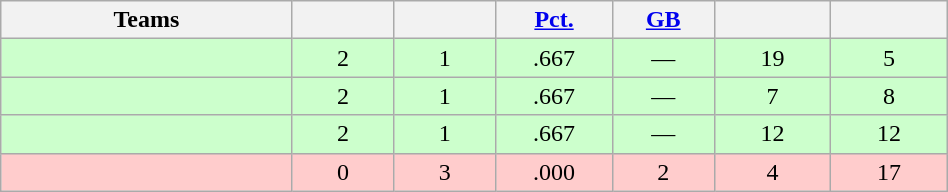<table class="wikitable" width="50%" style="text-align:center;">
<tr>
<th width="20%">Teams</th>
<th width="7%"></th>
<th width="7%"></th>
<th width="8%"><a href='#'>Pct.</a></th>
<th width="7%"><a href='#'>GB</a></th>
<th width="8%"></th>
<th width="8%"></th>
</tr>
<tr bgcolor=ccffcc>
<td align=left></td>
<td>2</td>
<td>1</td>
<td>.667</td>
<td>—</td>
<td>19</td>
<td>5</td>
</tr>
<tr bgcolor=ccffcc>
<td align=left></td>
<td>2</td>
<td>1</td>
<td>.667</td>
<td>—</td>
<td>7</td>
<td>8</td>
</tr>
<tr bgcolor=ccffcc>
<td align=left></td>
<td>2</td>
<td>1</td>
<td>.667</td>
<td>—</td>
<td>12</td>
<td>12</td>
</tr>
<tr bgcolor=ffcccc>
<td align=left></td>
<td>0</td>
<td>3</td>
<td>.000</td>
<td>2</td>
<td>4</td>
<td>17</td>
</tr>
</table>
